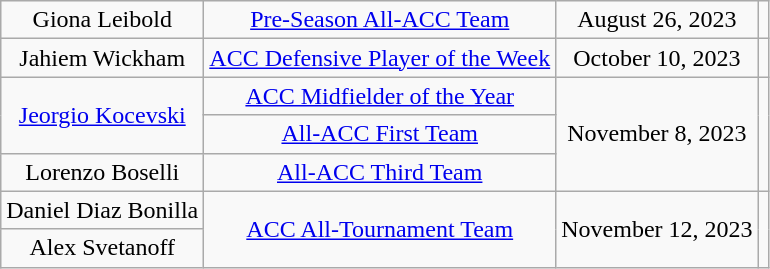<table class="wikitable sortable" style="text-align: center">
<tr>
<td>Giona Leibold</td>
<td><a href='#'>Pre-Season All-ACC Team</a></td>
<td>August 26, 2023</td>
<td></td>
</tr>
<tr>
<td>Jahiem Wickham</td>
<td><a href='#'>ACC Defensive Player of the Week</a></td>
<td>October 10, 2023</td>
<td></td>
</tr>
<tr>
<td rowspan=2><a href='#'>Jeorgio Kocevski</a></td>
<td><a href='#'>ACC Midfielder of the Year</a></td>
<td rowspan=3>November 8, 2023</td>
<td rowspan=3></td>
</tr>
<tr>
<td><a href='#'>All-ACC First Team</a></td>
</tr>
<tr>
<td>Lorenzo Boselli</td>
<td><a href='#'>All-ACC Third Team</a></td>
</tr>
<tr>
<td>Daniel Diaz Bonilla</td>
<td rowspan=2><a href='#'>ACC All-Tournament Team</a></td>
<td rowspan=2>November 12, 2023</td>
<td rowspan=2></td>
</tr>
<tr>
<td>Alex Svetanoff</td>
</tr>
</table>
